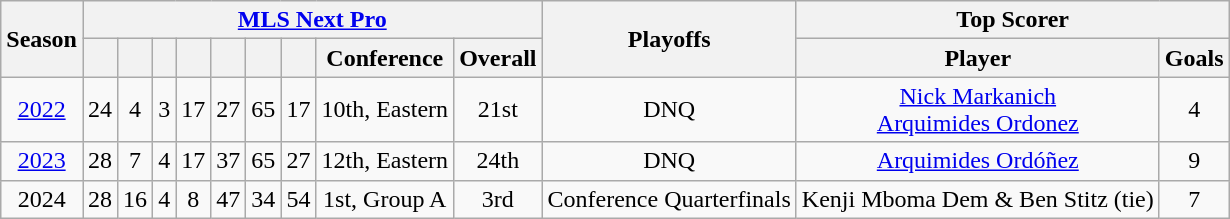<table class="wikitable" style="text-align: center">
<tr>
<th scope="col" rowspan="2">Season</th>
<th colspan=9 class="unsortable"><a href='#'>MLS Next Pro</a></th>
<th scope="col" rowspan=2 class="unsortable"><strong>Playoffs</strong></th>
<th scope="col" colspan=3 class="unsortable">Top Scorer</th>
</tr>
<tr>
<th></th>
<th></th>
<th></th>
<th></th>
<th></th>
<th></th>
<th></th>
<th>Conference</th>
<th>Overall</th>
<th class="unsortable">Player</th>
<th class="unsortable">Goals</th>
</tr>
<tr>
<td><a href='#'>2022</a></td>
<td>24</td>
<td>4</td>
<td>3</td>
<td>17</td>
<td>27</td>
<td>65</td>
<td>17</td>
<td>10th, Eastern</td>
<td>21st</td>
<td>DNQ</td>
<td> <a href='#'>Nick Markanich</a><br> <a href='#'>Arquimides Ordonez</a></td>
<td>4</td>
</tr>
<tr>
<td><a href='#'>2023</a></td>
<td>28</td>
<td>7</td>
<td>4</td>
<td>17</td>
<td>37</td>
<td>65</td>
<td>27</td>
<td>12th, Eastern</td>
<td>24th</td>
<td>DNQ</td>
<td> <a href='#'>Arquimides Ordóñez</a></td>
<td>9</td>
</tr>
<tr>
<td>2024</td>
<td>28</td>
<td>16</td>
<td>4</td>
<td>8</td>
<td>47</td>
<td>34</td>
<td>54</td>
<td>1st, Group A</td>
<td>3rd</td>
<td>Conference Quarterfinals</td>
<td>Kenji Mboma Dem & Ben Stitz (tie)</td>
<td>7</td>
</tr>
</table>
